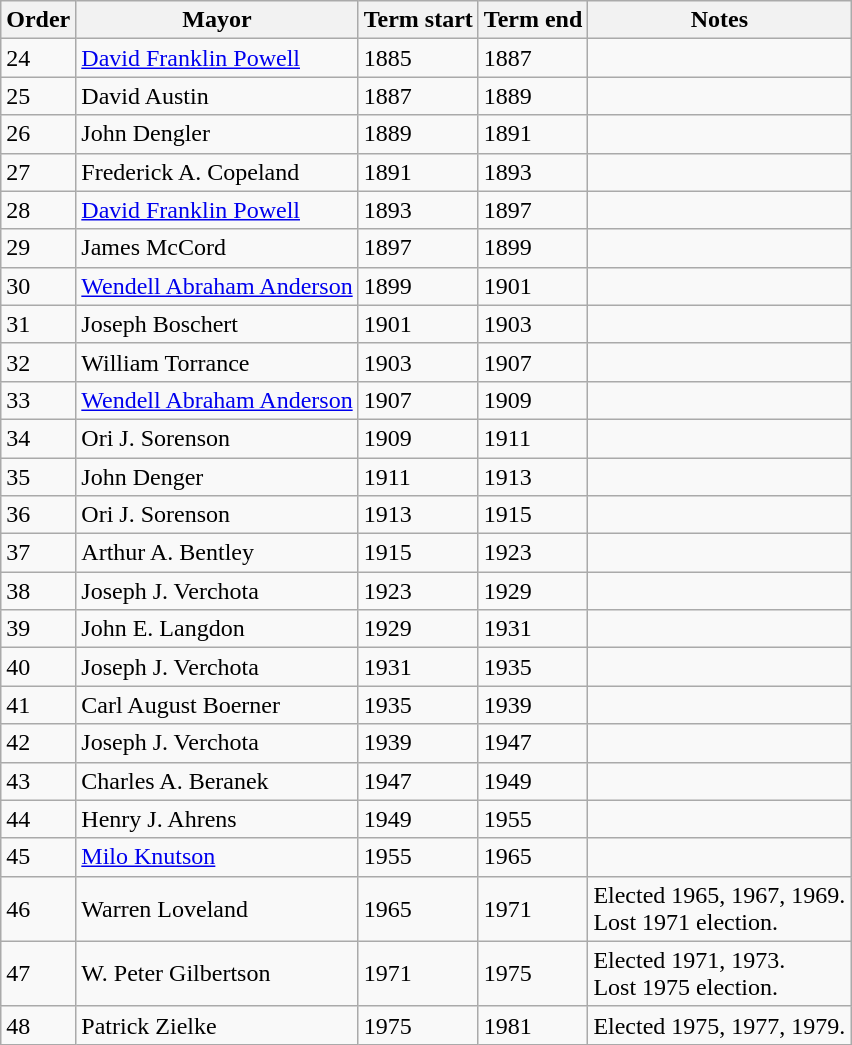<table class="wikitable">
<tr>
<th>Order</th>
<th>Mayor</th>
<th>Term start</th>
<th>Term end</th>
<th>Notes</th>
</tr>
<tr>
<td>24</td>
<td><a href='#'>David Franklin Powell</a></td>
<td>1885</td>
<td>1887</td>
<td></td>
</tr>
<tr>
<td>25</td>
<td>David Austin</td>
<td>1887</td>
<td>1889</td>
<td></td>
</tr>
<tr>
<td>26</td>
<td>John Dengler</td>
<td>1889</td>
<td>1891</td>
<td></td>
</tr>
<tr>
<td>27</td>
<td>Frederick A. Copeland</td>
<td>1891</td>
<td>1893</td>
<td></td>
</tr>
<tr>
<td>28</td>
<td><a href='#'>David Franklin Powell</a></td>
<td>1893</td>
<td>1897</td>
<td></td>
</tr>
<tr>
<td>29</td>
<td>James McCord</td>
<td>1897</td>
<td>1899</td>
<td></td>
</tr>
<tr>
<td>30</td>
<td><a href='#'>Wendell Abraham Anderson</a></td>
<td>1899</td>
<td>1901</td>
<td></td>
</tr>
<tr>
<td>31</td>
<td>Joseph Boschert</td>
<td>1901</td>
<td>1903</td>
<td></td>
</tr>
<tr>
<td>32</td>
<td>William Torrance</td>
<td>1903</td>
<td>1907</td>
<td></td>
</tr>
<tr>
<td>33</td>
<td><a href='#'>Wendell Abraham Anderson</a></td>
<td>1907</td>
<td>1909</td>
<td></td>
</tr>
<tr>
<td>34</td>
<td>Ori J. Sorenson</td>
<td>1909</td>
<td>1911</td>
<td></td>
</tr>
<tr>
<td>35</td>
<td>John Denger</td>
<td>1911</td>
<td>1913</td>
<td></td>
</tr>
<tr>
<td>36</td>
<td>Ori J. Sorenson</td>
<td>1913</td>
<td>1915</td>
<td></td>
</tr>
<tr>
<td>37</td>
<td>Arthur A. Bentley</td>
<td>1915</td>
<td>1923</td>
<td></td>
</tr>
<tr>
<td>38</td>
<td>Joseph J. Verchota</td>
<td>1923</td>
<td>1929</td>
<td></td>
</tr>
<tr>
<td>39</td>
<td>John E. Langdon</td>
<td>1929</td>
<td>1931</td>
<td></td>
</tr>
<tr>
<td>40</td>
<td>Joseph J. Verchota</td>
<td>1931</td>
<td>1935</td>
<td></td>
</tr>
<tr>
<td>41</td>
<td>Carl August Boerner</td>
<td>1935</td>
<td>1939</td>
<td></td>
</tr>
<tr>
<td>42</td>
<td>Joseph J. Verchota</td>
<td>1939</td>
<td>1947</td>
<td></td>
</tr>
<tr>
<td>43</td>
<td>Charles A. Beranek</td>
<td>1947</td>
<td>1949</td>
<td></td>
</tr>
<tr>
<td>44</td>
<td>Henry J. Ahrens</td>
<td>1949</td>
<td>1955</td>
<td></td>
</tr>
<tr>
<td>45</td>
<td><a href='#'>Milo Knutson</a></td>
<td>1955</td>
<td>1965</td>
<td></td>
</tr>
<tr>
<td>46</td>
<td>Warren Loveland</td>
<td>1965</td>
<td>1971</td>
<td>Elected 1965, 1967, 1969.<br>Lost 1971 election.</td>
</tr>
<tr>
<td>47</td>
<td>W. Peter Gilbertson</td>
<td>1971</td>
<td>1975</td>
<td>Elected 1971, 1973.<br>Lost 1975 election.</td>
</tr>
<tr>
<td>48</td>
<td>Patrick Zielke</td>
<td>1975</td>
<td>1981</td>
<td>Elected 1975, 1977, 1979.</td>
</tr>
</table>
